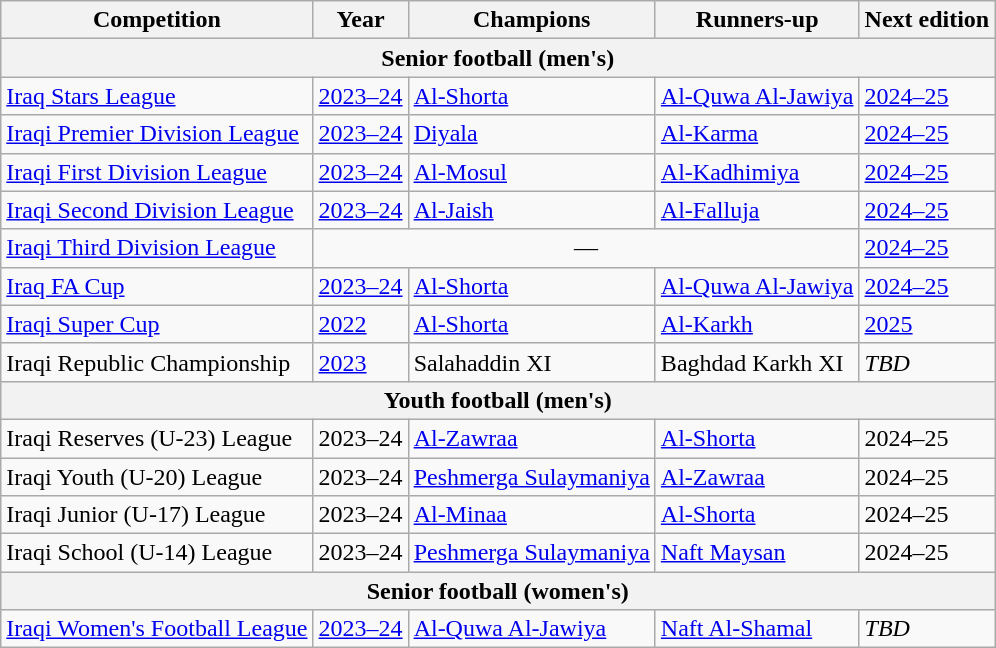<table class="wikitable sortable">
<tr>
<th>Competition</th>
<th>Year</th>
<th>Champions</th>
<th>Runners-up</th>
<th>Next edition</th>
</tr>
<tr>
<th colspan=6>Senior football (men's)</th>
</tr>
<tr>
<td><a href='#'>Iraq Stars League</a></td>
<td><a href='#'>2023–24</a></td>
<td><a href='#'>Al-Shorta</a></td>
<td><a href='#'>Al-Quwa Al-Jawiya</a></td>
<td><a href='#'>2024–25</a></td>
</tr>
<tr>
<td><a href='#'>Iraqi Premier Division League</a></td>
<td><a href='#'>2023–24</a></td>
<td><a href='#'>Diyala</a></td>
<td><a href='#'>Al-Karma</a></td>
<td><a href='#'>2024–25</a></td>
</tr>
<tr>
<td><a href='#'>Iraqi First Division League</a></td>
<td><a href='#'>2023–24</a></td>
<td><a href='#'>Al-Mosul</a></td>
<td><a href='#'>Al-Kadhimiya</a></td>
<td><a href='#'>2024–25</a></td>
</tr>
<tr>
<td><a href='#'>Iraqi Second Division League</a></td>
<td><a href='#'>2023–24</a></td>
<td><a href='#'>Al-Jaish</a></td>
<td><a href='#'>Al-Falluja</a></td>
<td><a href='#'>2024–25</a></td>
</tr>
<tr>
<td><a href='#'>Iraqi Third Division League</a></td>
<td colspan=3 align=center>—</td>
<td><a href='#'>2024–25</a></td>
</tr>
<tr>
<td><a href='#'>Iraq FA Cup</a></td>
<td><a href='#'>2023–24</a></td>
<td><a href='#'>Al-Shorta</a></td>
<td><a href='#'>Al-Quwa Al-Jawiya</a></td>
<td><a href='#'>2024–25</a></td>
</tr>
<tr>
<td><a href='#'>Iraqi Super Cup</a></td>
<td><a href='#'>2022</a></td>
<td><a href='#'>Al-Shorta</a></td>
<td><a href='#'>Al-Karkh</a></td>
<td><a href='#'>2025</a></td>
</tr>
<tr>
<td>Iraqi Republic Championship</td>
<td><a href='#'>2023</a></td>
<td>Salahaddin XI</td>
<td>Baghdad Karkh XI</td>
<td><em>TBD</em></td>
</tr>
<tr>
<th colspan=6>Youth football (men's)</th>
</tr>
<tr>
<td>Iraqi Reserves (U-23) League</td>
<td>2023–24</td>
<td><a href='#'>Al-Zawraa</a></td>
<td><a href='#'>Al-Shorta</a></td>
<td>2024–25</td>
</tr>
<tr>
<td>Iraqi Youth (U-20) League</td>
<td>2023–24</td>
<td><a href='#'>Peshmerga Sulaymaniya</a></td>
<td><a href='#'>Al-Zawraa</a></td>
<td>2024–25</td>
</tr>
<tr>
<td>Iraqi Junior (U-17) League</td>
<td>2023–24</td>
<td><a href='#'>Al-Minaa</a></td>
<td><a href='#'>Al-Shorta</a></td>
<td>2024–25</td>
</tr>
<tr>
<td>Iraqi School (U-14) League</td>
<td>2023–24</td>
<td><a href='#'>Peshmerga Sulaymaniya</a></td>
<td><a href='#'>Naft Maysan</a></td>
<td>2024–25</td>
</tr>
<tr>
<th colspan=6>Senior football (women's)</th>
</tr>
<tr>
<td><a href='#'>Iraqi Women's Football League</a></td>
<td><a href='#'>2023–24</a></td>
<td><a href='#'>Al-Quwa Al-Jawiya</a></td>
<td><a href='#'>Naft Al-Shamal</a></td>
<td><em>TBD</em></td>
</tr>
</table>
